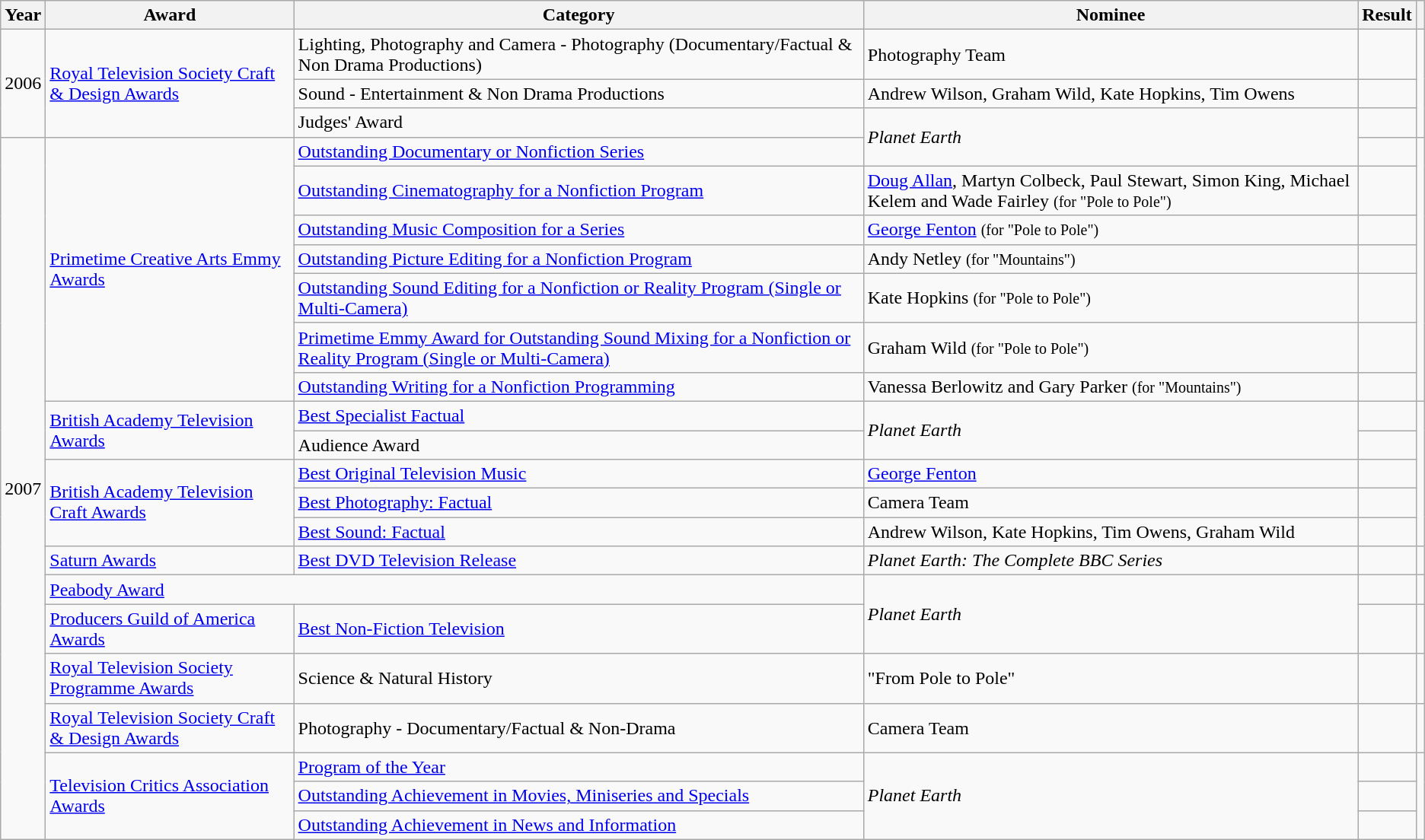<table class="wikitable sortable">
<tr>
<th>Year</th>
<th>Award</th>
<th>Category</th>
<th>Nominee</th>
<th>Result</th>
<th class="unsortable"></th>
</tr>
<tr>
<td rowspan="3">2006</td>
<td rowspan="3"><a href='#'>Royal Television Society Craft & Design Awards</a></td>
<td>Lighting, Photography and Camera - Photography (Documentary/Factual & Non Drama Productions)</td>
<td>Photography Team </td>
<td></td>
<td rowspan="3"></td>
</tr>
<tr>
<td>Sound - Entertainment & Non Drama Productions</td>
<td>Andrew Wilson, Graham Wild, Kate Hopkins, Tim Owens</td>
<td></td>
</tr>
<tr>
<td>Judges' Award</td>
<td rowspan="2"><em>Planet Earth</em></td>
<td></td>
</tr>
<tr>
<td rowspan=20>2007</td>
<td rowspan=7><a href='#'>Primetime Creative Arts Emmy Awards</a></td>
<td><a href='#'>Outstanding Documentary or Nonfiction Series</a></td>
<td></td>
<td rowspan=7></td>
</tr>
<tr>
<td><a href='#'>Outstanding Cinematography for a Nonfiction Program</a></td>
<td><a href='#'>Doug Allan</a>, Martyn Colbeck, Paul Stewart, Simon King, Michael Kelem and Wade Fairley <small>(for "Pole to Pole")</small></td>
<td></td>
</tr>
<tr>
<td><a href='#'>Outstanding Music Composition for a Series</a></td>
<td><a href='#'>George Fenton</a> <small>(for "Pole to Pole")</small></td>
<td></td>
</tr>
<tr>
<td><a href='#'>Outstanding Picture Editing for a Nonfiction Program</a></td>
<td>Andy Netley <small>(for "Mountains")</small></td>
<td></td>
</tr>
<tr>
<td><a href='#'>Outstanding Sound Editing for a Nonfiction or Reality Program (Single or Multi-Camera)</a></td>
<td>Kate Hopkins <small>(for "Pole to Pole")</small></td>
<td></td>
</tr>
<tr>
<td><a href='#'>Primetime Emmy Award for Outstanding Sound Mixing for a Nonfiction or Reality Program (Single or Multi-Camera)</a></td>
<td>Graham Wild <small>(for "Pole to Pole")</small></td>
<td></td>
</tr>
<tr>
<td><a href='#'>Outstanding Writing for a Nonfiction Programming</a></td>
<td>Vanessa Berlowitz and Gary Parker <small>(for "Mountains")</small></td>
<td></td>
</tr>
<tr>
<td rowspan="2"><a href='#'>British Academy Television Awards</a></td>
<td><a href='#'>Best Specialist Factual</a></td>
<td rowspan="2"><em>Planet Earth</em></td>
<td></td>
<td rowspan="5"></td>
</tr>
<tr>
<td>Audience Award</td>
<td></td>
</tr>
<tr>
<td rowspan="3"><a href='#'>British Academy Television Craft Awards</a></td>
<td><a href='#'>Best Original Television Music</a></td>
<td><a href='#'>George Fenton</a></td>
<td></td>
</tr>
<tr>
<td><a href='#'>Best Photography: Factual</a></td>
<td>Camera Team</td>
<td></td>
</tr>
<tr>
<td><a href='#'>Best Sound: Factual</a></td>
<td>Andrew Wilson, Kate Hopkins, Tim Owens, Graham Wild</td>
<td></td>
</tr>
<tr>
<td><a href='#'>Saturn Awards</a></td>
<td><a href='#'>Best DVD Television Release</a></td>
<td><em>Planet Earth: The Complete BBC Series</em></td>
<td></td>
<td></td>
</tr>
<tr>
<td colspan="2"><a href='#'>Peabody Award</a></td>
<td rowspan="2"><em>Planet Earth</em></td>
<td></td>
<td></td>
</tr>
<tr>
<td><a href='#'>Producers Guild of America Awards</a></td>
<td><a href='#'>Best Non-Fiction Television</a></td>
<td></td>
<td></td>
</tr>
<tr>
<td><a href='#'>Royal Television Society Programme Awards</a></td>
<td>Science & Natural History</td>
<td>"From Pole to Pole"</td>
<td></td>
<td></td>
</tr>
<tr>
<td><a href='#'>Royal Television Society Craft & Design Awards</a></td>
<td>Photography - Documentary/Factual & Non-Drama</td>
<td>Camera Team </td>
<td></td>
<td></td>
</tr>
<tr>
<td rowspan="3"><a href='#'>Television Critics Association Awards</a></td>
<td><a href='#'>Program of the Year</a></td>
<td rowspan="3"><em>Planet Earth</em></td>
<td></td>
<td rowspan="3"></td>
</tr>
<tr>
<td><a href='#'>Outstanding Achievement in Movies, Miniseries and Specials</a></td>
<td></td>
</tr>
<tr>
<td><a href='#'>Outstanding Achievement in News and Information</a></td>
<td></td>
</tr>
</table>
